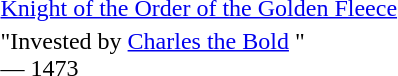<table>
<tr>
<td rowspan=2 style="width:60px; vertical-align:top;"></td>
<td><a href='#'>Knight of the Order of the Golden Fleece</a></td>
</tr>
<tr>
<td>"Invested by <a href='#'>Charles the Bold</a> "<br>— 1473</td>
</tr>
</table>
